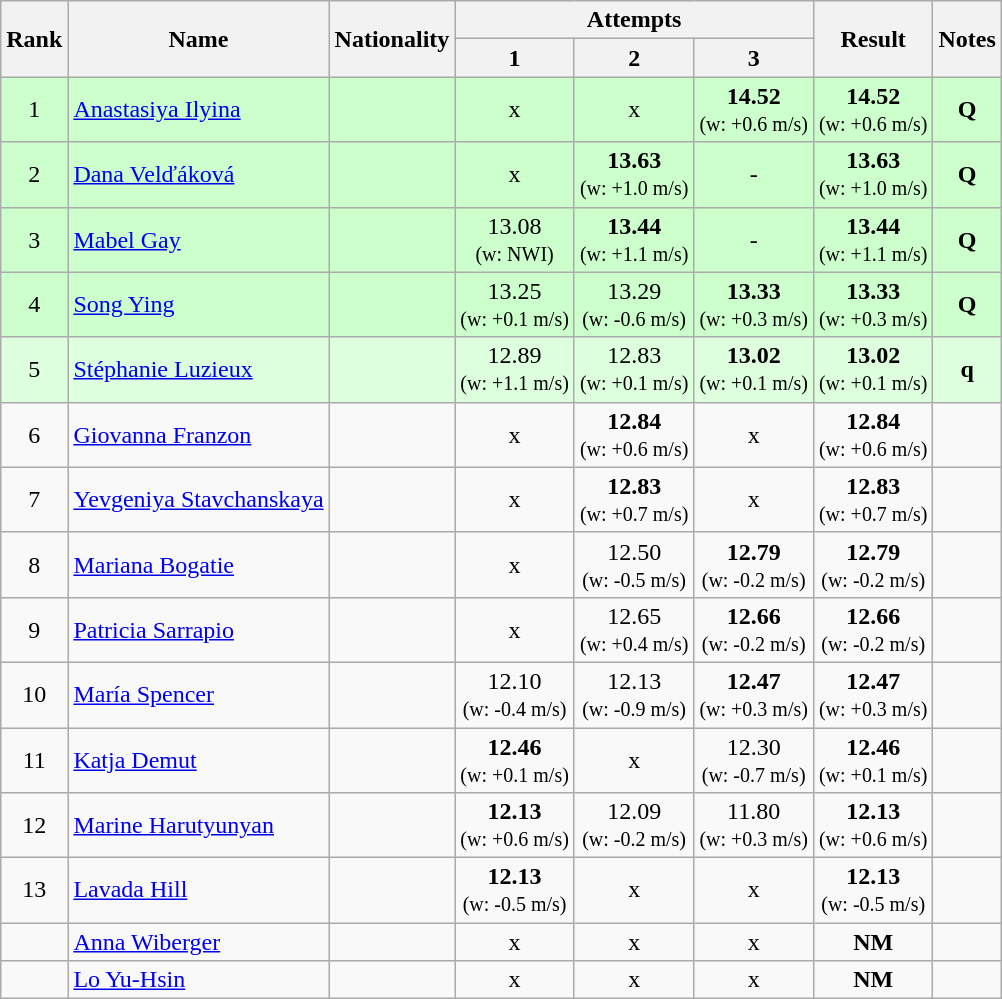<table class="wikitable sortable" style="text-align:center">
<tr>
<th rowspan=2>Rank</th>
<th rowspan=2>Name</th>
<th rowspan=2>Nationality</th>
<th colspan=3>Attempts</th>
<th rowspan=2>Result</th>
<th rowspan=2>Notes</th>
</tr>
<tr>
<th>1</th>
<th>2</th>
<th>3</th>
</tr>
<tr bgcolor=ccffcc>
<td>1</td>
<td align=left><a href='#'>Anastasiya Ilyina</a></td>
<td align=left></td>
<td>x</td>
<td>x</td>
<td><strong>14.52</strong><br><small>(w: +0.6 m/s)</small></td>
<td><strong>14.52</strong> <br><small>(w: +0.6 m/s)</small></td>
<td><strong>Q</strong></td>
</tr>
<tr bgcolor=ccffcc>
<td>2</td>
<td align=left><a href='#'>Dana Velďáková</a></td>
<td align=left></td>
<td>x</td>
<td><strong>13.63</strong><br><small>(w: +1.0 m/s)</small></td>
<td>-</td>
<td><strong>13.63</strong> <br><small>(w: +1.0 m/s)</small></td>
<td><strong>Q</strong></td>
</tr>
<tr bgcolor=ccffcc>
<td>3</td>
<td align=left><a href='#'>Mabel Gay</a></td>
<td align=left></td>
<td>13.08<br><small>(w: NWI)</small></td>
<td><strong>13.44</strong><br><small>(w: +1.1 m/s)</small></td>
<td>-</td>
<td><strong>13.44</strong> <br><small>(w: +1.1 m/s)</small></td>
<td><strong>Q</strong></td>
</tr>
<tr bgcolor=ccffcc>
<td>4</td>
<td align=left><a href='#'>Song Ying</a></td>
<td align=left></td>
<td>13.25<br><small>(w: +0.1 m/s)</small></td>
<td>13.29<br><small>(w: -0.6 m/s)</small></td>
<td><strong>13.33</strong><br><small>(w: +0.3 m/s)</small></td>
<td><strong>13.33</strong> <br><small>(w: +0.3 m/s)</small></td>
<td><strong>Q</strong></td>
</tr>
<tr bgcolor=ddffdd>
<td>5</td>
<td align=left><a href='#'>Stéphanie Luzieux</a></td>
<td align=left></td>
<td>12.89<br><small>(w: +1.1 m/s)</small></td>
<td>12.83<br><small>(w: +0.1 m/s)</small></td>
<td><strong>13.02</strong><br><small>(w: +0.1 m/s)</small></td>
<td><strong>13.02</strong> <br><small>(w: +0.1 m/s)</small></td>
<td><strong>q</strong></td>
</tr>
<tr>
<td>6</td>
<td align=left><a href='#'>Giovanna Franzon</a></td>
<td align=left></td>
<td>x</td>
<td><strong>12.84</strong><br><small>(w: +0.6 m/s)</small></td>
<td>x</td>
<td><strong>12.84</strong> <br><small>(w: +0.6 m/s)</small></td>
<td></td>
</tr>
<tr>
<td>7</td>
<td align=left><a href='#'>Yevgeniya Stavchanskaya</a></td>
<td align=left></td>
<td>x</td>
<td><strong>12.83</strong><br><small>(w: +0.7 m/s)</small></td>
<td>x</td>
<td><strong>12.83</strong> <br><small>(w: +0.7 m/s)</small></td>
<td></td>
</tr>
<tr>
<td>8</td>
<td align=left><a href='#'>Mariana Bogatie</a></td>
<td align=left></td>
<td>x</td>
<td>12.50<br><small>(w: -0.5 m/s)</small></td>
<td><strong>12.79</strong><br><small>(w: -0.2 m/s)</small></td>
<td><strong>12.79</strong> <br><small>(w: -0.2 m/s)</small></td>
<td></td>
</tr>
<tr>
<td>9</td>
<td align=left><a href='#'>Patricia Sarrapio</a></td>
<td align=left></td>
<td>x</td>
<td>12.65<br><small>(w: +0.4 m/s)</small></td>
<td><strong>12.66</strong><br><small>(w: -0.2 m/s)</small></td>
<td><strong>12.66</strong> <br><small>(w: -0.2 m/s)</small></td>
<td></td>
</tr>
<tr>
<td>10</td>
<td align=left><a href='#'>María Spencer</a></td>
<td align=left></td>
<td>12.10<br><small>(w: -0.4 m/s)</small></td>
<td>12.13<br><small>(w: -0.9 m/s)</small></td>
<td><strong>12.47</strong><br><small>(w: +0.3 m/s)</small></td>
<td><strong>12.47</strong> <br><small>(w: +0.3 m/s)</small></td>
<td></td>
</tr>
<tr>
<td>11</td>
<td align=left><a href='#'>Katja Demut</a></td>
<td align=left></td>
<td><strong>12.46</strong><br><small>(w: +0.1 m/s)</small></td>
<td>x</td>
<td>12.30<br><small>(w: -0.7 m/s)</small></td>
<td><strong>12.46</strong> <br><small>(w: +0.1 m/s)</small></td>
<td></td>
</tr>
<tr>
<td>12</td>
<td align=left><a href='#'>Marine Harutyunyan</a></td>
<td align=left></td>
<td><strong>12.13</strong><br><small>(w: +0.6 m/s)</small></td>
<td>12.09<br><small>(w: -0.2 m/s)</small></td>
<td>11.80<br><small>(w: +0.3 m/s)</small></td>
<td><strong>12.13</strong> <br><small>(w: +0.6 m/s)</small></td>
<td></td>
</tr>
<tr>
<td>13</td>
<td align=left><a href='#'>Lavada Hill</a></td>
<td align=left></td>
<td><strong>12.13</strong><br><small>(w: -0.5 m/s)</small></td>
<td>x</td>
<td>x</td>
<td><strong>12.13</strong> <br><small>(w: -0.5 m/s)</small></td>
<td></td>
</tr>
<tr>
<td></td>
<td align=left><a href='#'>Anna Wiberger</a></td>
<td align=left></td>
<td>x</td>
<td>x</td>
<td>x</td>
<td><strong>NM</strong></td>
<td></td>
</tr>
<tr>
<td></td>
<td align=left><a href='#'>Lo Yu-Hsin</a></td>
<td align=left></td>
<td>x</td>
<td>x</td>
<td>x</td>
<td><strong>NM</strong></td>
<td></td>
</tr>
</table>
